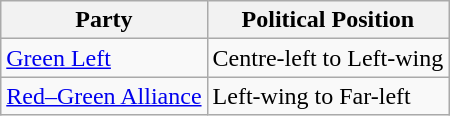<table class="wikitable mw-collapsible mw-collapsed">
<tr>
<th>Party</th>
<th>Political Position</th>
</tr>
<tr>
<td><a href='#'>Green Left</a></td>
<td>Centre-left to Left-wing</td>
</tr>
<tr>
<td><a href='#'>Red–Green Alliance</a></td>
<td>Left-wing to Far-left</td>
</tr>
</table>
